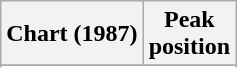<table class="wikitable sortable plainrowheaders" style="text-align:center">
<tr>
<th scope="col">Chart (1987)</th>
<th scope="col">Peak<br>position</th>
</tr>
<tr>
</tr>
<tr>
</tr>
</table>
